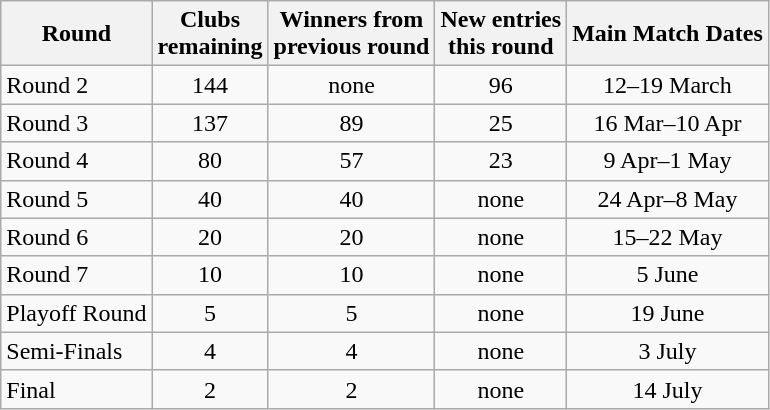<table class="wikitable">
<tr>
<th>Round</th>
<th>Clubs<br>remaining</th>
<th>Winners from<br>previous round</th>
<th>New entries<br>this round</th>
<th>Main Match Dates</th>
</tr>
<tr>
<td>Round 2</td>
<td style="text-align:center;">144</td>
<td style="text-align:center;">none</td>
<td style="text-align:center;">96</td>
<td style="text-align:center;">12–19 March</td>
</tr>
<tr>
<td>Round 3</td>
<td style="text-align:center;">137</td>
<td style="text-align:center;">89</td>
<td style="text-align:center;">25</td>
<td style="text-align:center;">16 Mar–10 Apr</td>
</tr>
<tr>
<td>Round 4</td>
<td style="text-align:center;">80</td>
<td style="text-align:center;">57</td>
<td style="text-align:center;">23</td>
<td style="text-align:center;">9 Apr–1 May</td>
</tr>
<tr>
<td>Round 5</td>
<td style="text-align:center;">40</td>
<td style="text-align:center;">40</td>
<td style="text-align:center;">none</td>
<td style="text-align:center;">24 Apr–8 May</td>
</tr>
<tr>
<td>Round 6</td>
<td style="text-align:center;">20</td>
<td style="text-align:center;">20</td>
<td style="text-align:center;">none</td>
<td style="text-align:center;">15–22 May</td>
</tr>
<tr>
<td>Round 7</td>
<td style="text-align:center;">10</td>
<td style="text-align:center;">10</td>
<td style="text-align:center;">none</td>
<td style="text-align:center;">5 June</td>
</tr>
<tr>
<td>Playoff Round</td>
<td style="text-align:center;">5</td>
<td style="text-align:center;">5</td>
<td style="text-align:center;">none</td>
<td style="text-align:center;">19 June</td>
</tr>
<tr>
<td>Semi-Finals</td>
<td style="text-align:center;">4</td>
<td style="text-align:center;">4</td>
<td style="text-align:center;">none</td>
<td style="text-align:center;">3 July</td>
</tr>
<tr>
<td>Final</td>
<td style="text-align:center;">2</td>
<td style="text-align:center;">2</td>
<td style="text-align:center;">none</td>
<td style="text-align:center;">14 July</td>
</tr>
</table>
